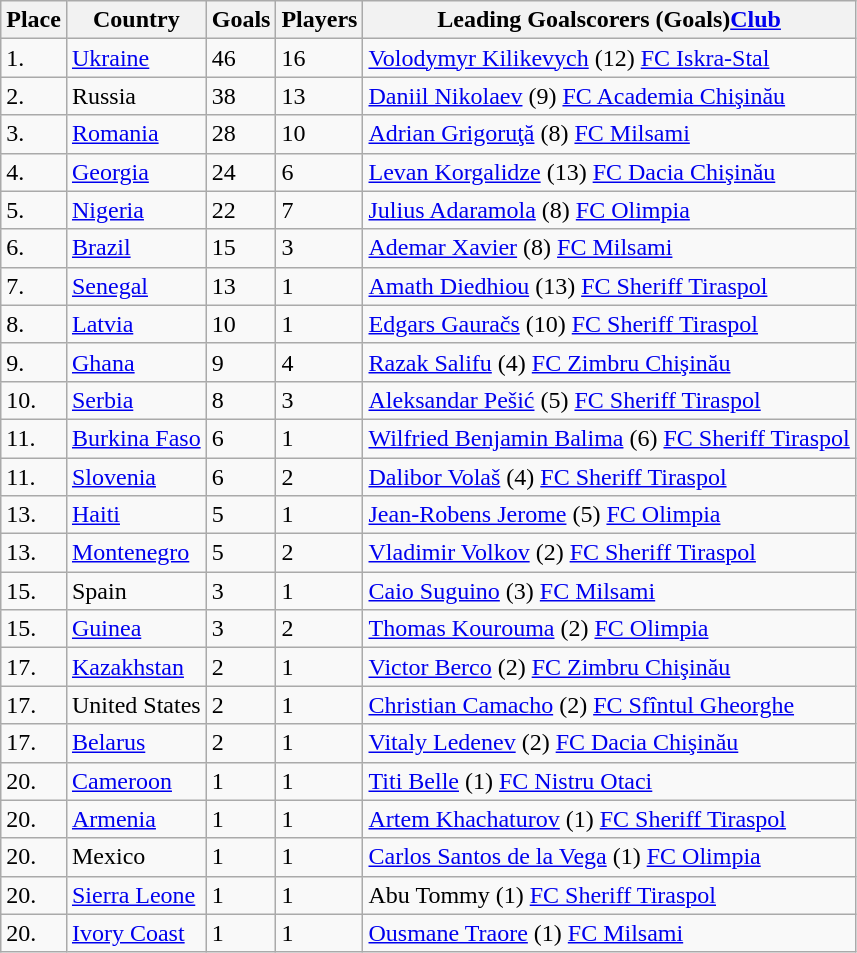<table class="wikitable">
<tr>
<th>Place</th>
<th>Country</th>
<th>Goals</th>
<th>Players</th>
<th>Leading Goalscorers (Goals)<a href='#'>Club</a></th>
</tr>
<tr>
<td>1.</td>
<td> <a href='#'>Ukraine</a></td>
<td>46</td>
<td>16</td>
<td><a href='#'>Volodymyr Kilikevych</a> (12) <a href='#'>FC Iskra-Stal</a></td>
</tr>
<tr>
<td>2.</td>
<td> Russia</td>
<td>38</td>
<td>13</td>
<td><a href='#'>Daniil Nikolaev</a> (9) <a href='#'>FC Academia Chişinău</a></td>
</tr>
<tr>
<td>3.</td>
<td> <a href='#'>Romania</a></td>
<td>28</td>
<td>10</td>
<td><a href='#'>Adrian Grigoruţă</a> (8) <a href='#'>FC Milsami</a></td>
</tr>
<tr>
<td>4.</td>
<td> <a href='#'>Georgia</a></td>
<td>24</td>
<td>6</td>
<td><a href='#'>Levan Korgalidze</a> (13) <a href='#'>FC Dacia Chişinău</a></td>
</tr>
<tr>
<td>5.</td>
<td> <a href='#'>Nigeria</a></td>
<td>22</td>
<td>7</td>
<td><a href='#'>Julius Adaramola</a> (8) <a href='#'>FC Olimpia</a></td>
</tr>
<tr>
<td>6.</td>
<td> <a href='#'>Brazil</a></td>
<td>15</td>
<td>3</td>
<td><a href='#'>Ademar Xavier</a> (8) <a href='#'>FC Milsami</a></td>
</tr>
<tr>
<td>7.</td>
<td> <a href='#'>Senegal</a></td>
<td>13</td>
<td>1</td>
<td><a href='#'>Amath Diedhiou</a> (13) <a href='#'>FC Sheriff Tiraspol</a></td>
</tr>
<tr>
<td>8.</td>
<td> <a href='#'>Latvia</a></td>
<td>10</td>
<td>1</td>
<td><a href='#'>Edgars Gauračs</a> (10) <a href='#'>FC Sheriff Tiraspol</a></td>
</tr>
<tr>
<td>9.</td>
<td> <a href='#'>Ghana</a></td>
<td>9</td>
<td>4</td>
<td><a href='#'>Razak Salifu</a> (4) <a href='#'>FC Zimbru Chişinău</a></td>
</tr>
<tr>
<td>10.</td>
<td> <a href='#'>Serbia</a></td>
<td>8</td>
<td>3</td>
<td><a href='#'>Aleksandar Pešić</a> (5) <a href='#'>FC Sheriff Tiraspol</a></td>
</tr>
<tr>
<td>11.</td>
<td> <a href='#'>Burkina Faso</a></td>
<td>6</td>
<td>1</td>
<td><a href='#'>Wilfried Benjamin Balima</a> (6) <a href='#'>FC Sheriff Tiraspol</a></td>
</tr>
<tr>
<td>11.</td>
<td> <a href='#'>Slovenia</a></td>
<td>6</td>
<td>2</td>
<td><a href='#'>Dalibor Volaš</a> (4) <a href='#'>FC Sheriff Tiraspol</a></td>
</tr>
<tr>
<td>13.</td>
<td> <a href='#'>Haiti</a></td>
<td>5</td>
<td>1</td>
<td><a href='#'>Jean-Robens Jerome</a> (5) <a href='#'>FC Olimpia</a></td>
</tr>
<tr>
<td>13.</td>
<td> <a href='#'>Montenegro</a></td>
<td>5</td>
<td>2</td>
<td><a href='#'>Vladimir Volkov</a> (2) <a href='#'>FC Sheriff Tiraspol</a></td>
</tr>
<tr>
<td>15.</td>
<td> Spain</td>
<td>3</td>
<td>1</td>
<td><a href='#'>Caio Suguino</a> (3) <a href='#'>FC Milsami</a></td>
</tr>
<tr>
<td>15.</td>
<td> <a href='#'>Guinea</a></td>
<td>3</td>
<td>2</td>
<td><a href='#'>Thomas Kourouma</a> (2) <a href='#'>FC Olimpia</a></td>
</tr>
<tr>
<td>17.</td>
<td> <a href='#'>Kazakhstan</a></td>
<td>2</td>
<td>1</td>
<td><a href='#'>Victor Berco</a> (2) <a href='#'>FC Zimbru Chişinău</a></td>
</tr>
<tr>
<td>17.</td>
<td> United States</td>
<td>2</td>
<td>1</td>
<td><a href='#'>Christian Camacho</a> (2) <a href='#'>FC Sfîntul Gheorghe</a></td>
</tr>
<tr>
<td>17.</td>
<td> <a href='#'>Belarus</a></td>
<td>2</td>
<td>1</td>
<td><a href='#'>Vitaly Ledenev</a> (2) <a href='#'>FC Dacia Chişinău</a></td>
</tr>
<tr>
<td>20.</td>
<td> <a href='#'>Cameroon</a></td>
<td>1</td>
<td>1</td>
<td><a href='#'>Titi Belle</a> (1) <a href='#'>FC Nistru Otaci</a></td>
</tr>
<tr>
<td>20.</td>
<td> <a href='#'>Armenia</a></td>
<td>1</td>
<td>1</td>
<td><a href='#'>Artem Khachaturov</a> (1) <a href='#'>FC Sheriff Tiraspol</a></td>
</tr>
<tr>
<td>20.</td>
<td> Mexico</td>
<td>1</td>
<td>1</td>
<td><a href='#'>Carlos Santos de la Vega</a> (1) <a href='#'>FC Olimpia</a></td>
</tr>
<tr>
<td>20.</td>
<td> <a href='#'>Sierra Leone</a></td>
<td>1</td>
<td>1</td>
<td>Abu Tommy (1) <a href='#'>FC Sheriff Tiraspol</a></td>
</tr>
<tr>
<td>20.</td>
<td> <a href='#'>Ivory Coast</a></td>
<td>1</td>
<td>1</td>
<td><a href='#'>Ousmane Traore</a> (1) <a href='#'>FC Milsami</a></td>
</tr>
</table>
